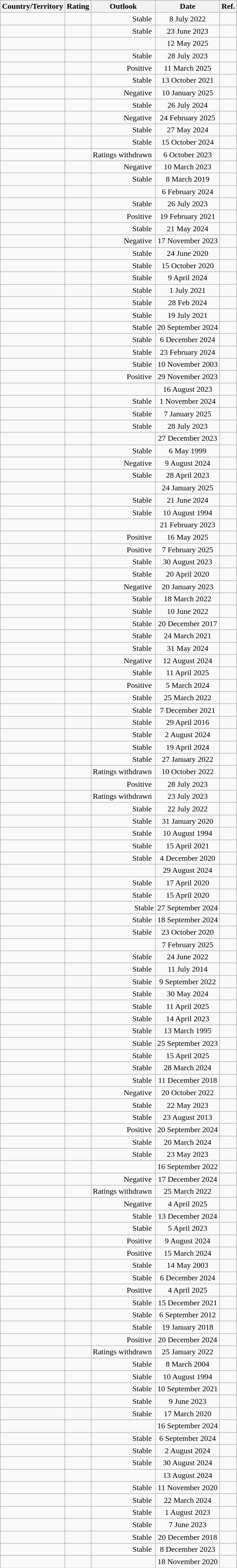<table class="wikitable sortable static-row-numbers static-row-header-text" style="text-align:center;">
<tr>
<th data-sort-type=text>Country/Territory</th>
<th data-sort-type=number>Rating</th>
<th data-sort-type=text>Outlook</th>
<th>Date</th>
<th class="unsortable">Ref.</th>
</tr>
<tr>
<td></td>
<td data-sort-value=70></td>
<td style="text-align:right;" data-sort-value=2>Stable </td>
<td>8 July 2022</td>
<td></td>
</tr>
<tr>
<td></td>
<td data-sort-value=29></td>
<td style="text-align:right;" data-sort-value=2>Stable </td>
<td>23 June 2023</td>
<td></td>
</tr>
<tr>
<td></td>
<td data-sort-value=26></td>
<td style="text-align:right;"></td>
<td>12 May 2025</td>
<td></td>
</tr>
<tr>
<td></td>
<td data-sort-value=42></td>
<td style="text-align:right;" data-sort-value=2>Stable </td>
<td>28 July 2023</td>
<td></td>
</tr>
<tr>
<td></td>
<td data-sort-value=57></td>
<td style="text-align:right;" data-sort-value=3>Positive </td>
<td>11 March 2025</td>
<td></td>
</tr>
<tr>
<td></td>
<td data-sort-value=97></td>
<td style="text-align:right;" data-sort-value=2>Stable </td>
<td>13 October 2021</td>
<td></td>
</tr>
<tr>
<td></td>
<td data-sort-value=91></td>
<td style="text-align:right;" data-sort-value=1>Negative </td>
<td>10 January 2025</td>
<td></td>
</tr>
<tr>
<td></td>
<td data-sort-value=56></td>
<td style="text-align:right;" data-sort-value=2>Stable </td>
<td>26 July 2024</td>
<td></td>
</tr>
<tr>
<td></td>
<td data-sort-value=37></td>
<td style="text-align:right;" data-sort-value=1>Negative </td>
<td>24 February 2025</td>
<td></td>
</tr>
<tr>
<td></td>
<td data-sort-value=38></td>
<td style="text-align:right;" data-sort-value=2>Stable </td>
<td>27 May 2024</td>
<td></td>
</tr>
<tr>
<td></td>
<td data-sort-value=38></td>
<td style="text-align:right;" data-sort-value=2>Stable </td>
<td>15 October 2024</td>
<td></td>
</tr>
<tr>
<td></td>
<td data-sort-value=8></td>
<td style="text-align:right;" data-sort-value=-1>Ratings withdrawn </td>
<td>6 October 2023</td>
<td></td>
</tr>
<tr>
<td></td>
<td data-sort-value=82></td>
<td style="text-align:right;" data-sort-value=1>Negative </td>
<td>10 March 2023</td>
<td></td>
</tr>
<tr>
<td></td>
<td data-sort-value=38></td>
<td style="text-align:right;" data-sort-value=2>Stable </td>
<td>8 March 2019</td>
<td></td>
</tr>
<tr>
<td></td>
<td data-sort-value=22></td>
<td style="text-align:right;"></td>
<td>6 February 2024</td>
<td></td>
</tr>
<tr>
<td></td>
<td data-sort-value=47></td>
<td style="text-align:right;" data-sort-value=2>Stable </td>
<td>26 July 2023</td>
<td></td>
</tr>
<tr>
<td></td>
<td data-sort-value=62></td>
<td style="text-align:right;" data-sort-value=3>Positive </td>
<td>19 February 2021</td>
<td></td>
</tr>
<tr>
<td></td>
<td data-sort-value=33></td>
<td style="text-align:right;" data-sort-value=2>Stable </td>
<td>21 May 2024</td>
<td></td>
</tr>
<tr>
<td></td>
<td data-sort-value=32></td>
<td style="text-align:right;" data-sort-value=1>Negative </td>
<td>17 November 2023</td>
<td></td>
</tr>
<tr>
<td></td>
<td data-sort-value=92></td>
<td style="text-align:right;" data-sort-value=2>Stable </td>
<td>24 June 2020</td>
<td></td>
</tr>
<tr>
<td></td>
<td data-sort-value=70></td>
<td style="text-align:right;" data-sort-value=2>Stable </td>
<td>15 October 2020</td>
<td></td>
</tr>
<tr>
<td></td>
<td data-sort-value=79></td>
<td style="text-align:right;" data-sort-value=2>Stable </td>
<td>9 April 2024</td>
<td></td>
</tr>
<tr>
<td></td>
<td data-sort-value=52></td>
<td style="text-align:right;" data-sort-value=2>Stable </td>
<td>1 July 2021</td>
<td></td>
</tr>
<tr>
<td></td>
<td data-sort-value=47></td>
<td style="text-align:right;" data-sort-value=2>Stable </td>
<td>28 Feb 2024</td>
<td></td>
</tr>
<tr>
<td></td>
<td data-sort-value=42></td>
<td style="text-align:right;" data-sort-value=2>Stable </td>
<td>19 July 2021</td>
<td></td>
</tr>
<tr>
<td></td>
<td data-sort-value=70></td>
<td style="text-align:right;" data-sort-value="2">Stable </td>
<td>20 September 2024</td>
<td></td>
</tr>
<tr>
<td></td>
<td data-sort-value=66></td>
<td style="text-align:right;" data-sort-value="2">Stable </td>
<td>6 December 2024</td>
<td></td>
</tr>
<tr>
<td></td>
<td data-sort-value=83></td>
<td style="text-align:right;" data-sort-value=2>Stable </td>
<td>23 February 2024</td>
<td></td>
</tr>
<tr>
<td></td>
<td data-sort-value=97></td>
<td style="text-align:right;" data-sort-value=2>Stable </td>
<td>10 November 2003</td>
<td></td>
</tr>
<tr>
<td></td>
<td data-sort-value=43></td>
<td style="text-align:right;" data-sort-value=3>Positive </td>
<td>29 November 2023</td>
<td></td>
</tr>
<tr>
<td></td>
<td data-sort-value=26></td>
<td style="text-align:right;"></td>
<td>16 August 2023</td>
<td></td>
</tr>
<tr>
<td></td>
<td data-sort-value=33></td>
<td style="text-align:right;" data-sort-value=2>Stable </td>
<td>1 November 2024</td>
<td></td>
</tr>
<tr>
<td></td>
<td data-sort-value=29></td>
<td style="text-align:right;" data-sort-value=2>Stable </td>
<td>7 January 2025</td>
<td></td>
</tr>
<tr>
<td></td>
<td data-sort-value=79></td>
<td style="text-align:right;" data-sort-value=2>Stable </td>
<td>28 July 2023</td>
<td></td>
</tr>
<tr>
<td></td>
<td data-sort-value=9></td>
<td style="text-align:right;"></td>
<td>27 December 2023</td>
<td></td>
</tr>
<tr>
<td></td>
<td data-sort-value=97></td>
<td style="text-align:right;" data-sort-value=2>Stable </td>
<td>6 May 1999</td>
<td></td>
</tr>
<tr>
<td></td>
<td data-sort-value=91></td>
<td style="text-align:right;" data-sort-value=1>Negative </td>
<td>9 August 2024</td>
<td></td>
</tr>
<tr>
<td></td>
<td data-sort-value=83></td>
<td style="text-align:right;" data-sort-value=2>Stable </td>
<td>28 April 2023</td>
<td></td>
</tr>
<tr>
<td></td>
<td data-sort-value=22></td>
<td style="text-align:right;"></td>
<td>24 January 2025</td>
<td></td>
</tr>
<tr>
<td></td>
<td data-sort-value=47></td>
<td style="text-align:right;" data-sort-value=2>Stable </td>
<td>21 June 2024</td>
<td></td>
</tr>
<tr>
<td></td>
<td data-sort-value=97></td>
<td style="text-align:right;" data-sort-value=2>Stable </td>
<td>10 August 1994</td>
<td></td>
</tr>
<tr>
<td></td>
<td data-sort-value=9></td>
<td style="text-align:right;"></td>
<td>21 February 2023</td>
<td></td>
</tr>
<tr>
<td></td>
<td data-sort-value=57></td>
<td style="text-align:right;" data-sort-value=3>Positive </td>
<td>16 May 2025</td>
<td></td>
</tr>
<tr>
<td></td>
<td data-sort-value=48></td>
<td style="text-align:right;" data-sort-value=3>Positive </td>
<td>7 February 2025</td>
<td></td>
</tr>
<tr>
<td></td>
<td data-sort-value=33></td>
<td style="text-align:right;" data-sort-value=2>Stable </td>
<td>30 August 2023</td>
<td></td>
</tr>
<tr>
<td></td>
<td data-sort-value=83></td>
<td style="text-align:right;" data-sort-value=2>Stable </td>
<td>20 April 2020</td>
<td></td>
</tr>
<tr>
<td></td>
<td data-sort-value=59></td>
<td style="text-align:right;" data-sort-value=1>Negative </td>
<td>20 January 2023</td>
<td></td>
</tr>
<tr>
<td></td>
<td data-sort-value=74></td>
<td style="text-align:right;" data-sort-value=2>Stable </td>
<td>18 March 2022</td>
<td></td>
</tr>
<tr>
<td></td>
<td data-sort-value=56></td>
<td style="text-align:right;" data-sort-value=2>Stable </td>
<td>10 June 2022</td>
<td></td>
</tr>
<tr>
<td></td>
<td data-sort-value=61></td>
<td style="text-align:right;" data-sort-value=2>Stable </td>
<td>20 December 2017</td>
<td></td>
</tr>
<tr>
<td></td>
<td data-sort-value=29></td>
<td style="text-align:right;" data-sort-value=2>Stable </td>
<td>24 March 2021</td>
<td></td>
</tr>
<tr>
<td></td>
<td data-sort-value=88></td>
<td style="text-align:right;" data-sort-value=2>Stable </td>
<td>31 May 2024</td>
<td></td>
</tr>
<tr>
<td></td>
<td data-sort-value=73></td>
<td style="text-align:right;" data-sort-value=1>Negative </td>
<td>12 August 2024</td>
<td></td>
</tr>
<tr>
<td></td>
<td data-sort-value=65></td>
<td style="text-align:right;" data-sort-value=2>Stable </td>
<td>11 April 2025</td>
<td></td>
</tr>
<tr>
<td></td>
<td data-sort-value=43></td>
<td style="text-align:right;" data-sort-value="3">Positive </td>
<td>5 March 2024</td>
<td></td>
</tr>
<tr>
<td></td>
<td data-sort-value=74></td>
<td style="text-align:right;" data-sort-value=2>Stable </td>
<td>25 March 2022</td>
<td></td>
</tr>
<tr>
<td></td>
<td data-sort-value=42></td>
<td style="text-align:right;" data-sort-value=2>Stable </td>
<td>7 December 2021</td>
<td></td>
</tr>
<tr>
<td></td>
<td data-sort-value=61></td>
<td style="text-align:right;" data-sort-value=2>Stable </td>
<td>29 April 2016</td>
<td></td>
</tr>
<tr>
<td></td>
<td data-sort-value=29></td>
<td style="text-align:right;" data-sort-value=2>Stable </td>
<td>2 August 2024</td>
<td></td>
</tr>
<tr>
<td></td>
<td data-sort-value=42></td>
<td style="text-align:right;" data-sort-value=2>Stable </td>
<td>19 April 2024</td>
<td></td>
</tr>
<tr>
<td></td>
<td data-sort-value=83></td>
<td style="text-align:right;" data-sort-value=2>Stable </td>
<td>27 January 2022</td>
<td></td>
</tr>
<tr>
<td></td>
<td data-sort-value=8></td>
<td style="text-align:right;" data-sort-value=-1>Ratings withdrawn </td>
<td>10 October 2022</td>
<td></td>
</tr>
<tr>
<td></td>
<td data-sort-value=71></td>
<td style="text-align:right;" data-sort-value=3>Positive </td>
<td>28 July 2023</td>
<td></td>
</tr>
<tr>
<td></td>
<td data-sort-value=8></td>
<td style="text-align:right;" data-sort-value=-1>Ratings withdrawn </td>
<td>23 July 2023</td>
<td></td>
</tr>
<tr>
<td></td>
<td data-sort-value=33></td>
<td style="text-align:right;" data-sort-value=2>Stable </td>
<td>22 July 2022</td>
<td></td>
</tr>
<tr>
<td></td>
<td data-sort-value=74></td>
<td style="text-align:right;" data-sort-value=2>Stable </td>
<td>31 January 2020</td>
<td></td>
</tr>
<tr>
<td></td>
<td data-sort-value=97></td>
<td style="text-align:right;" data-sort-value=2>Stable </td>
<td>10 August 1994</td>
<td></td>
</tr>
<tr>
<td></td>
<td data-sort-value=88></td>
<td style="text-align:right;" data-sort-value=2>Stable </td>
<td>15 April 2021</td>
<td></td>
</tr>
<tr>
<td></td>
<td data-sort-value=65></td>
<td style="text-align:right;" data-sort-value=2>Stable </td>
<td>4 December 2020</td>
<td></td>
</tr>
<tr>
<td></td>
<td data-sort-value=20></td>
<td></td>
<td>29 August 2024</td>
<td></td>
</tr>
<tr>
<td></td>
<td data-sort-value=79></td>
<td style="text-align:right;" data-sort-value=2>Stable </td>
<td>17 April 2020</td>
<td></td>
</tr>
<tr>
<td></td>
<td data-sort-value=56></td>
<td style="text-align:right;" data-sort-value=2>Stable </td>
<td>15 April 2020</td>
<td></td>
</tr>
<tr>
<td></td>
<td data-sort-value=38></td>
<td style="text-align:right;" data-sort-value=2>Stable </td>
<td>27 September 2024</td>
<td></td>
</tr>
<tr>
<td></td>
<td data-sort-value=38></td>
<td style="text-align:right;" data-sort-value=2>Stable </td>
<td>18 September 2024</td>
<td></td>
</tr>
<tr>
<td></td>
<td data-sort-value=52></td>
<td style="text-align:right;" data-sort-value=2>Stable </td>
<td>23 October 2020</td>
<td></td>
</tr>
<tr>
<td></td>
<td data-sort-value=22></td>
<td></td>
<td>7 February 2025</td>
<td></td>
</tr>
<tr>
<td></td>
<td data-sort-value=42></td>
<td style="text-align:right;" data-sort-value=2>Stable </td>
<td>24 June 2022</td>
<td></td>
</tr>
<tr>
<td></td>
<td data-sort-value=97></td>
<td style="text-align:right;" data-sort-value=2>Stable </td>
<td>11 July 2014</td>
<td></td>
</tr>
<tr>
<td></td>
<td data-sort-value=92></td>
<td style="text-align:right;" data-sort-value=2>Stable </td>
<td>9 September 2022</td>
<td></td>
</tr>
<tr>
<td></td>
<td data-sort-value=33></td>
<td style="text-align:right;" data-sort-value=2>Stable </td>
<td>30 May 2024</td>
<td></td>
</tr>
<tr>
<td></td>
<td data-sort-value=33></td>
<td style="text-align:right;" data-sort-value=2>Stable </td>
<td>11 April 2025</td>
<td></td>
</tr>
<tr>
<td></td>
<td data-sort-value=52></td>
<td style="text-align:right;" data-sort-value=2>Stable </td>
<td>14 April 2023</td>
<td></td>
</tr>
<tr>
<td></td>
<td data-sort-value=97></td>
<td style="text-align:right;" data-sort-value=2>Stable </td>
<td>13 March 1995</td>
<td></td>
</tr>
<tr>
<td></td>
<td data-sort-value=52></td>
<td style="text-align:right;" data-sort-value=2>Stable </td>
<td>25 September 2023</td>
<td></td>
</tr>
<tr>
<td></td>
<td data-sort-value=29></td>
<td style="text-align:right;" data-sort-value=2>Stable </td>
<td>15 April 2025</td>
<td></td>
</tr>
<tr>
<td></td>
<td data-sort-value=52></td>
<td style="text-align:right;" data-sort-value=2>Stable </td>
<td>28 March 2024</td>
<td></td>
</tr>
<tr>
<td></td>
<td data-sort-value=52></td>
<td style="text-align:right;" data-sort-value=2>Stable </td>
<td>11 December 2018</td>
<td></td>
</tr>
<tr>
<td></td>
<td data-sort-value=60></td>
<td style="text-align:right;" data-sort-value=1>Negative </td>
<td>20 October 2022</td>
<td></td>
</tr>
<tr>
<td></td>
<td data-sort-value=61></td>
<td style="text-align:right;" data-sort-value=2>Stable </td>
<td>22 May 2023</td>
<td></td>
</tr>
<tr>
<td></td>
<td data-sort-value=70></td>
<td style="text-align:right;" data-sort-value=2>Stable </td>
<td>23 August 2013</td>
<td></td>
</tr>
<tr>
<td></td>
<td data-sort-value=71></td>
<td style="text-align:right;" data-sort-value=3>Positive </td>
<td>20 September 2024</td>
<td></td>
</tr>
<tr>
<td></td>
<td data-sort-value=88></td>
<td style="text-align:right;" data-sort-value=2>Stable </td>
<td>20 March 2024</td>
<td></td>
</tr>
<tr>
<td></td>
<td data-sort-value=79></td>
<td style="text-align:right;" data-sort-value=2>Stable </td>
<td>23 May 2023</td>
<td></td>
</tr>
<tr>
<td></td>
<td data-sort-value=26></td>
<td style="text-align:right;"></td>
<td>16 September 2022</td>
<td></td>
</tr>
<tr>
<td></td>
<td data-sort-value=56></td>
<td style="text-align:right;" data-sort-value=1>Negative </td>
<td>17 December 2024</td>
<td></td>
</tr>
<tr>
<td></td>
<td data-sort-value=8></td>
<td style="text-align:right;" data-sort-value=-1>Ratings withdrawn </td>
<td>25 March 2022</td>
<td></td>
</tr>
<tr>
<td></td>
<td data-sort-value=37></td>
<td style="text-align:right;" data-sort-value=1>Negative </td>
<td>4 April 2025</td>
<td></td>
</tr>
<tr>
<td></td>
<td data-sort-value=51></td>
<td style="text-align:right;" data-sort-value=2>Stable </td>
<td>13 December 2024</td>
<td></td>
</tr>
<tr>
<td></td>
<td data-sort-value=79></td>
<td style="text-align:right;" data-sort-value=2>Stable </td>
<td>5 April 2023</td>
<td></td>
</tr>
<tr>
<td></td>
<td data-sort-value=53></td>
<td style="text-align:right;" data-sort-value=3>Positive </td>
<td>9 August 2024</td>
<td></td>
</tr>
<tr>
<td></td>
<td data-sort-value=43></td>
<td style="text-align:right;" data-sort-value=3>Positive </td>
<td>15 March 2024</td>
<td></td>
</tr>
<tr>
<td></td>
<td data-sort-value=97></td>
<td style="text-align:right;" data-sort-value=2>Stable </td>
<td>14 May 2003</td>
<td></td>
</tr>
<tr>
<td></td>
<td data-sort-value=70></td>
<td style="text-align:right;" data-sort-value=2>Stable </td>
<td>6 December 2024</td>
<td></td>
</tr>
<tr>
<td></td>
<td data-sort-value=75></td>
<td style="text-align:right;" data-sort-value=3>Positive </td>
<td>4 April 2025</td>
<td></td>
</tr>
<tr>
<td></td>
<td data-sort-value=42></td>
<td style="text-align:right;" data-sort-value=2>Stable </td>
<td>15 December 2021</td>
<td></td>
</tr>
<tr>
<td></td>
<td data-sort-value=83></td>
<td style="text-align:right;" data-sort-value=2>Stable </td>
<td>6 September 2012</td>
<td></td>
</tr>
<tr>
<td></td>
<td data-sort-value=70></td>
<td style="text-align:right;" data-sort-value=2>Stable </td>
<td>19 January 2018</td>
<td></td>
</tr>
<tr>
<td></td>
<td data-sort-value=27></td>
<td style="text-align:right;">Positive </td>
<td>20 December 2024</td>
<td></td>
</tr>
<tr>
<td></td>
<td data-sort-value=8></td>
<td style="text-align:right;" data-sort-value=-1>Ratings withdrawn </td>
<td>25 January 2022</td>
<td></td>
</tr>
<tr>
<td></td>
<td data-sort-value=97></td>
<td style="text-align:right;" data-sort-value=2>Stable </td>
<td>8 March 2004</td>
<td></td>
</tr>
<tr>
<td></td>
<td data-sort-value=97></td>
<td style="text-align:right;" data-sort-value=2>Stable </td>
<td>10 August 1994</td>
<td></td>
</tr>
<tr>
<td></td>
<td data-sort-value=88></td>
<td style="text-align:right;" data-sort-value=2>Stable </td>
<td>10 September 2021</td>
<td></td>
</tr>
<tr>
<td></td>
<td data-sort-value=38></td>
<td style="text-align:right;" data-sort-value=2>Stable </td>
<td>9 June 2023</td>
<td></td>
</tr>
<tr>
<td></td>
<td data-sort-value=65></td>
<td style="text-align:right;" data-sort-value=2>Stable </td>
<td>17 March 2020</td>
<td></td>
</tr>
<tr>
<td></td>
<td data-sort-value=23></td>
<td style="text-align:right;"></td>
<td>16 September 2024</td>
<td></td>
</tr>
<tr>
<td></td>
<td data-sort-value=42></td>
<td style="text-align:right;" data-sort-value=2>Stable </td>
<td>6 September 2024</td>
<td></td>
</tr>
<tr>
<td></td>
<td data-sort-value=42></td>
<td style="text-align:right;" data-sort-value=2>Stable </td>
<td>2 August 2024</td>
<td></td>
</tr>
<tr>
<td></td>
<td data-sort-value=33></td>
<td style="text-align:right;" data-sort-value=2>Stable </td>
<td>30 August 2024</td>
<td></td>
</tr>
<tr>
<td></td>
<td data-sort-value=9></td>
<td style="text-align:right;"></td>
<td>13 August 2024</td>
<td></td>
</tr>
<tr>
<td></td>
<td data-sort-value=83></td>
<td style="text-align:right;" data-sort-value=2>Stable </td>
<td>11 November 2020</td>
<td></td>
</tr>
<tr>
<td></td>
<td data-sort-value=83></td>
<td style="text-align:right;" data-sort-value=2>Stable </td>
<td>22 March 2024</td>
<td></td>
</tr>
<tr>
<td></td>
<td data-sort-value=92></td>
<td style="text-align:right;" data-sort-value=2>Stable </td>
<td>1 August 2023</td>
<td></td>
</tr>
<tr>
<td></td>
<td data-sort-value=61></td>
<td style="text-align:right;" data-sort-value=2>Stable </td>
<td>7 June 2023</td>
<td></td>
</tr>
<tr>
<td></td>
<td data-sort-value=42></td>
<td style="text-align:right;" data-sort-value=2>Stable </td>
<td>20 December 2018</td>
<td></td>
</tr>
<tr>
<td></td>
<td data-sort-value=52></td>
<td style="text-align:right;" data-sort-value=2>Stable </td>
<td>8 December 2023</td>
<td></td>
</tr>
<tr>
<td></td>
<td data-sort-value=9></td>
<td style="text-align:right;"></td>
<td>18 November 2020</td>
<td></td>
</tr>
</table>
